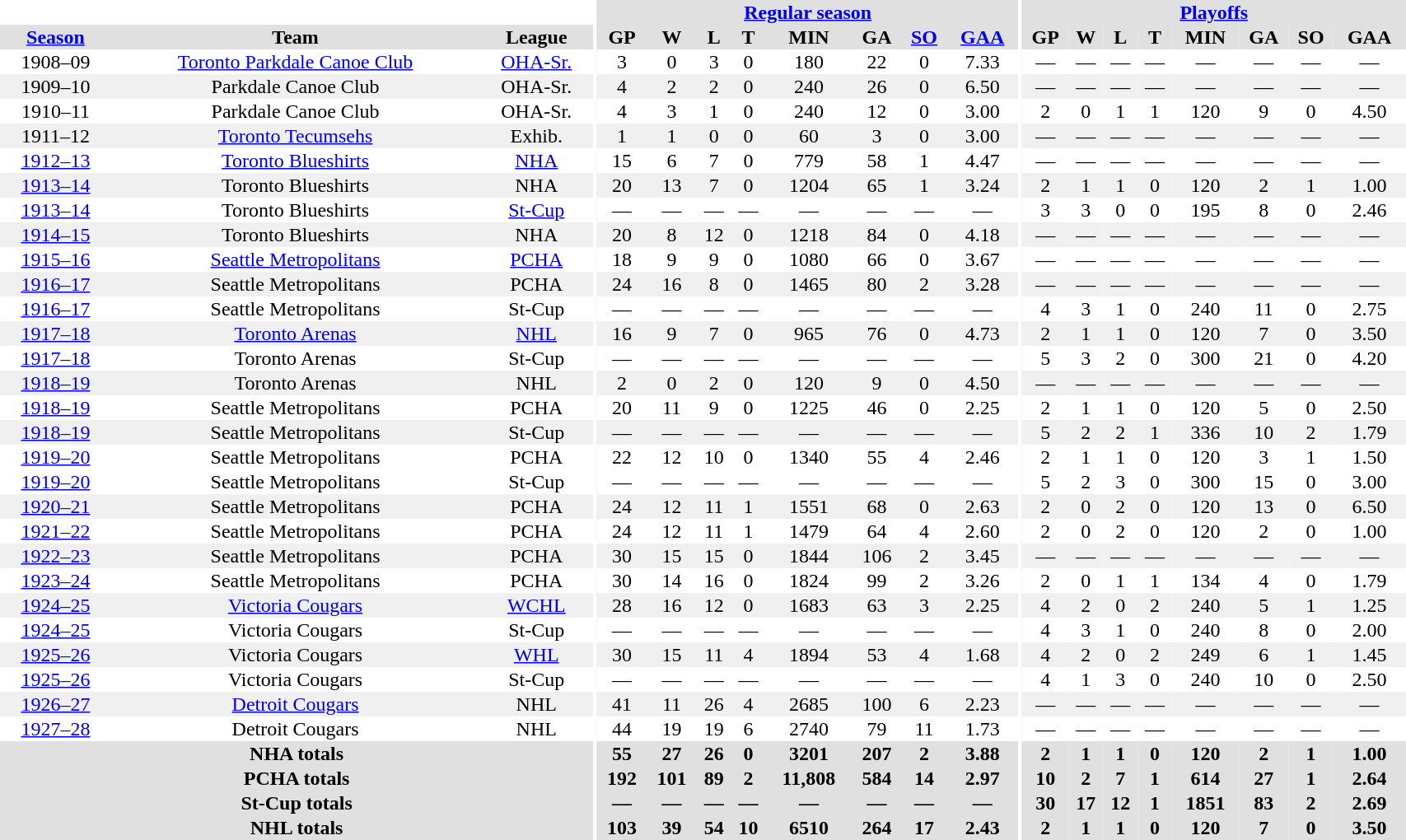<table border="0" cellpadding="1" cellspacing="0" style="width:90%; text-align:center;">
<tr bgcolor="#e0e0e0">
<th colspan="3" bgcolor="#ffffff"></th>
<th rowspan="99" bgcolor="#ffffff"></th>
<th colspan="8" bgcolor="#e0e0e0"><a href='#'>Regular season</a></th>
<th rowspan="99" bgcolor="#ffffff"></th>
<th colspan="8" bgcolor="#e0e0e0"><a href='#'>Playoffs</a></th>
</tr>
<tr bgcolor="#e0e0e0">
<th><a href='#'>Season</a></th>
<th>Team</th>
<th>League</th>
<th>GP</th>
<th>W</th>
<th>L</th>
<th>T</th>
<th>MIN</th>
<th>GA</th>
<th><a href='#'>SO</a></th>
<th><a href='#'>GAA</a></th>
<th>GP</th>
<th>W</th>
<th>L</th>
<th>T</th>
<th>MIN</th>
<th>GA</th>
<th>SO</th>
<th>GAA</th>
</tr>
<tr>
<td>1908–09</td>
<td><a href='#'>Toronto Parkdale Canoe Club</a></td>
<td><a href='#'>OHA-Sr.</a></td>
<td>3</td>
<td>0</td>
<td>3</td>
<td>0</td>
<td>180</td>
<td>22</td>
<td>0</td>
<td>7.33</td>
<td>—</td>
<td>—</td>
<td>—</td>
<td>—</td>
<td>—</td>
<td>—</td>
<td>—</td>
<td>—</td>
</tr>
<tr bgcolor="#f0f0f0">
<td>1909–10</td>
<td>Parkdale Canoe Club</td>
<td>OHA-Sr.</td>
<td>4</td>
<td>2</td>
<td>2</td>
<td>0</td>
<td>240</td>
<td>26</td>
<td>0</td>
<td>6.50</td>
<td>—</td>
<td>—</td>
<td>—</td>
<td>—</td>
<td>—</td>
<td>—</td>
<td>—</td>
<td>—</td>
</tr>
<tr>
<td>1910–11</td>
<td>Parkdale Canoe Club</td>
<td>OHA-Sr.</td>
<td>4</td>
<td>3</td>
<td>1</td>
<td>0</td>
<td>240</td>
<td>12</td>
<td>0</td>
<td>3.00</td>
<td>2</td>
<td>0</td>
<td>1</td>
<td>1</td>
<td>120</td>
<td>9</td>
<td>0</td>
<td>4.50</td>
</tr>
<tr bgcolor="#f0f0f0">
<td>1911–12</td>
<td><a href='#'>Toronto Tecumsehs</a></td>
<td>Exhib.</td>
<td>1</td>
<td>1</td>
<td>0</td>
<td>0</td>
<td>60</td>
<td>3</td>
<td>0</td>
<td>3.00</td>
<td>—</td>
<td>—</td>
<td>—</td>
<td>—</td>
<td>—</td>
<td>—</td>
<td>—</td>
<td>—</td>
</tr>
<tr>
<td><a href='#'>1912–13</a></td>
<td><a href='#'>Toronto Blueshirts</a></td>
<td><a href='#'>NHA</a></td>
<td>15</td>
<td>6</td>
<td>7</td>
<td>0</td>
<td>779</td>
<td>58</td>
<td>1</td>
<td>4.47</td>
<td>—</td>
<td>—</td>
<td>—</td>
<td>—</td>
<td>—</td>
<td>—</td>
<td>—</td>
<td>—</td>
</tr>
<tr bgcolor="#f0f0f0">
<td><a href='#'>1913–14</a></td>
<td>Toronto Blueshirts</td>
<td>NHA</td>
<td>20</td>
<td>13</td>
<td>7</td>
<td>0</td>
<td>1204</td>
<td>65</td>
<td>1</td>
<td>3.24</td>
<td>2</td>
<td>1</td>
<td>1</td>
<td>0</td>
<td>120</td>
<td>2</td>
<td>1</td>
<td>1.00</td>
</tr>
<tr>
<td><a href='#'>1913–14</a></td>
<td>Toronto Blueshirts</td>
<td><a href='#'>St-Cup</a></td>
<td>—</td>
<td>—</td>
<td>—</td>
<td>—</td>
<td>—</td>
<td>—</td>
<td>—</td>
<td>—</td>
<td>3</td>
<td>3</td>
<td>0</td>
<td>0</td>
<td>195</td>
<td>8</td>
<td>0</td>
<td>2.46</td>
</tr>
<tr bgcolor="#f0f0f0">
<td><a href='#'>1914–15</a></td>
<td>Toronto Blueshirts</td>
<td>NHA</td>
<td>20</td>
<td>8</td>
<td>12</td>
<td>0</td>
<td>1218</td>
<td>84</td>
<td>0</td>
<td>4.18</td>
<td>—</td>
<td>—</td>
<td>—</td>
<td>—</td>
<td>—</td>
<td>—</td>
<td>—</td>
<td>—</td>
</tr>
<tr>
<td><a href='#'>1915–16</a></td>
<td><a href='#'>Seattle Metropolitans</a></td>
<td><a href='#'>PCHA</a></td>
<td>18</td>
<td>9</td>
<td>9</td>
<td>0</td>
<td>1080</td>
<td>66</td>
<td>0</td>
<td>3.67</td>
<td>—</td>
<td>—</td>
<td>—</td>
<td>—</td>
<td>—</td>
<td>—</td>
<td>—</td>
<td>—</td>
</tr>
<tr bgcolor="#f0f0f0">
<td><a href='#'>1916–17</a></td>
<td>Seattle Metropolitans</td>
<td>PCHA</td>
<td>24</td>
<td>16</td>
<td>8</td>
<td>0</td>
<td>1465</td>
<td>80</td>
<td>2</td>
<td>3.28</td>
<td>—</td>
<td>—</td>
<td>—</td>
<td>—</td>
<td>—</td>
<td>—</td>
<td>—</td>
<td>—</td>
</tr>
<tr>
<td><a href='#'>1916–17</a></td>
<td>Seattle Metropolitans</td>
<td>St-Cup</td>
<td>—</td>
<td>—</td>
<td>—</td>
<td>—</td>
<td>—</td>
<td>—</td>
<td>—</td>
<td>—</td>
<td>4</td>
<td>3</td>
<td>1</td>
<td>0</td>
<td>240</td>
<td>11</td>
<td>0</td>
<td>2.75</td>
</tr>
<tr bgcolor="#f0f0f0">
<td><a href='#'>1917–18</a></td>
<td><a href='#'>Toronto Arenas</a></td>
<td><a href='#'>NHL</a></td>
<td>16</td>
<td>9</td>
<td>7</td>
<td>0</td>
<td>965</td>
<td>76</td>
<td>0</td>
<td>4.73</td>
<td>2</td>
<td>1</td>
<td>1</td>
<td>0</td>
<td>120</td>
<td>7</td>
<td>0</td>
<td>3.50</td>
</tr>
<tr>
<td><a href='#'>1917–18</a></td>
<td>Toronto Arenas</td>
<td>St-Cup</td>
<td>—</td>
<td>—</td>
<td>—</td>
<td>—</td>
<td>—</td>
<td>—</td>
<td>—</td>
<td>—</td>
<td>5</td>
<td>3</td>
<td>2</td>
<td>0</td>
<td>300</td>
<td>21</td>
<td>0</td>
<td>4.20</td>
</tr>
<tr bgcolor="#f0f0f0">
<td><a href='#'>1918–19</a></td>
<td>Toronto Arenas</td>
<td>NHL</td>
<td>2</td>
<td>0</td>
<td>2</td>
<td>0</td>
<td>120</td>
<td>9</td>
<td>0</td>
<td>4.50</td>
<td>—</td>
<td>—</td>
<td>—</td>
<td>—</td>
<td>—</td>
<td>—</td>
<td>—</td>
<td>—</td>
</tr>
<tr>
<td><a href='#'>1918–19</a></td>
<td>Seattle Metropolitans</td>
<td>PCHA</td>
<td>20</td>
<td>11</td>
<td>9</td>
<td>0</td>
<td>1225</td>
<td>46</td>
<td>0</td>
<td>2.25</td>
<td>2</td>
<td>1</td>
<td>1</td>
<td>0</td>
<td>120</td>
<td>5</td>
<td>0</td>
<td>2.50</td>
</tr>
<tr bgcolor="#f0f0f0">
<td><a href='#'>1918–19</a></td>
<td>Seattle Metropolitans</td>
<td>St-Cup</td>
<td>—</td>
<td>—</td>
<td>—</td>
<td>—</td>
<td>—</td>
<td>—</td>
<td>—</td>
<td>—</td>
<td>5</td>
<td>2</td>
<td>2</td>
<td>1</td>
<td>336</td>
<td>10</td>
<td>2</td>
<td>1.79</td>
</tr>
<tr>
<td><a href='#'>1919–20</a></td>
<td>Seattle Metropolitans</td>
<td>PCHA</td>
<td>22</td>
<td>12</td>
<td>10</td>
<td>0</td>
<td>1340</td>
<td>55</td>
<td>4</td>
<td>2.46</td>
<td>2</td>
<td>1</td>
<td>1</td>
<td>0</td>
<td>120</td>
<td>3</td>
<td>1</td>
<td>1.50</td>
</tr>
<tr>
<td><a href='#'>1919–20</a></td>
<td>Seattle Metropolitans</td>
<td>St-Cup</td>
<td>—</td>
<td>—</td>
<td>—</td>
<td>—</td>
<td>—</td>
<td>—</td>
<td>—</td>
<td>—</td>
<td>5</td>
<td>2</td>
<td>3</td>
<td>0</td>
<td>300</td>
<td>15</td>
<td>0</td>
<td>3.00</td>
</tr>
<tr>
</tr>
<tr bgcolor="#f0f0f0">
<td><a href='#'>1920–21</a></td>
<td>Seattle Metropolitans</td>
<td>PCHA</td>
<td>24</td>
<td>12</td>
<td>11</td>
<td>1</td>
<td>1551</td>
<td>68</td>
<td>0</td>
<td>2.63</td>
<td>2</td>
<td>0</td>
<td>2</td>
<td>0</td>
<td>120</td>
<td>13</td>
<td>0</td>
<td>6.50</td>
</tr>
<tr>
<td><a href='#'>1921–22</a></td>
<td>Seattle Metropolitans</td>
<td>PCHA</td>
<td>24</td>
<td>12</td>
<td>11</td>
<td>1</td>
<td>1479</td>
<td>64</td>
<td>4</td>
<td>2.60</td>
<td>2</td>
<td>0</td>
<td>2</td>
<td>0</td>
<td>120</td>
<td>2</td>
<td>0</td>
<td>1.00</td>
</tr>
<tr bgcolor="#f0f0f0">
<td><a href='#'>1922–23</a></td>
<td>Seattle Metropolitans</td>
<td>PCHA</td>
<td>30</td>
<td>15</td>
<td>15</td>
<td>0</td>
<td>1844</td>
<td>106</td>
<td>2</td>
<td>3.45</td>
<td>—</td>
<td>—</td>
<td>—</td>
<td>—</td>
<td>—</td>
<td>—</td>
<td>—</td>
<td>—</td>
</tr>
<tr>
<td><a href='#'>1923–24</a></td>
<td>Seattle Metropolitans</td>
<td>PCHA</td>
<td>30</td>
<td>14</td>
<td>16</td>
<td>0</td>
<td>1824</td>
<td>99</td>
<td>2</td>
<td>3.26</td>
<td>2</td>
<td>0</td>
<td>1</td>
<td>1</td>
<td>134</td>
<td>4</td>
<td>0</td>
<td>1.79</td>
</tr>
<tr bgcolor="#f0f0f0">
<td><a href='#'>1924–25</a></td>
<td><a href='#'>Victoria Cougars</a></td>
<td><a href='#'>WCHL</a></td>
<td>28</td>
<td>16</td>
<td>12</td>
<td>0</td>
<td>1683</td>
<td>63</td>
<td>3</td>
<td>2.25</td>
<td>4</td>
<td>2</td>
<td>0</td>
<td>2</td>
<td>240</td>
<td>5</td>
<td>1</td>
<td>1.25</td>
</tr>
<tr>
<td><a href='#'>1924–25</a></td>
<td>Victoria Cougars</td>
<td>St-Cup</td>
<td>—</td>
<td>—</td>
<td>—</td>
<td>—</td>
<td>—</td>
<td>—</td>
<td>—</td>
<td>—</td>
<td>4</td>
<td>3</td>
<td>1</td>
<td>0</td>
<td>240</td>
<td>8</td>
<td>0</td>
<td>2.00</td>
</tr>
<tr bgcolor="#f0f0f0">
<td><a href='#'>1925–26</a></td>
<td>Victoria Cougars</td>
<td><a href='#'>WHL</a></td>
<td>30</td>
<td>15</td>
<td>11</td>
<td>4</td>
<td>1894</td>
<td>53</td>
<td>4</td>
<td>1.68</td>
<td>4</td>
<td>2</td>
<td>0</td>
<td>2</td>
<td>249</td>
<td>6</td>
<td>1</td>
<td>1.45</td>
</tr>
<tr>
<td><a href='#'>1925–26</a></td>
<td>Victoria Cougars</td>
<td>St-Cup</td>
<td>—</td>
<td>—</td>
<td>—</td>
<td>—</td>
<td>—</td>
<td>—</td>
<td>—</td>
<td>—</td>
<td>4</td>
<td>1</td>
<td>3</td>
<td>0</td>
<td>240</td>
<td>10</td>
<td>0</td>
<td>2.50</td>
</tr>
<tr bgcolor="#f0f0f0">
<td><a href='#'>1926–27</a></td>
<td><a href='#'>Detroit Cougars</a></td>
<td>NHL</td>
<td>41</td>
<td>11</td>
<td>26</td>
<td>4</td>
<td>2685</td>
<td>100</td>
<td>6</td>
<td>2.23</td>
<td>—</td>
<td>—</td>
<td>—</td>
<td>—</td>
<td>—</td>
<td>—</td>
<td>—</td>
<td>—</td>
</tr>
<tr>
<td><a href='#'>1927–28</a></td>
<td>Detroit Cougars</td>
<td>NHL</td>
<td>44</td>
<td>19</td>
<td>19</td>
<td>6</td>
<td>2740</td>
<td>79</td>
<td>11</td>
<td>1.73</td>
<td>—</td>
<td>—</td>
<td>—</td>
<td>—</td>
<td>—</td>
<td>—</td>
<td>—</td>
<td>—</td>
</tr>
<tr bgcolor="#e0e0e0">
<th colspan=3>NHA totals</th>
<th>55</th>
<th>27</th>
<th>26</th>
<th>0</th>
<th>3201</th>
<th>207</th>
<th>2</th>
<th>3.88</th>
<th>2</th>
<th>1</th>
<th>1</th>
<th>0</th>
<th>120</th>
<th>2</th>
<th>1</th>
<th>1.00</th>
</tr>
<tr bgcolor="#e0e0e0">
<th colspan=3>PCHA totals</th>
<th>192</th>
<th>101</th>
<th>89</th>
<th>2</th>
<th>11,808</th>
<th>584</th>
<th>14</th>
<th>2.97</th>
<th>10</th>
<th>2</th>
<th>7</th>
<th>1</th>
<th>614</th>
<th>27</th>
<th>1</th>
<th>2.64</th>
</tr>
<tr bgcolor="#e0e0e0">
<th colspan=3>St-Cup totals</th>
<th>—</th>
<th>—</th>
<th>—</th>
<th>—</th>
<th>—</th>
<th>—</th>
<th>—</th>
<th>—</th>
<th>30</th>
<th>17</th>
<th>12</th>
<th>1</th>
<th>1851</th>
<th>83</th>
<th>2</th>
<th>2.69</th>
</tr>
<tr bgcolor="#e0e0e0">
<th colspan=3>NHL totals</th>
<th>103</th>
<th>39</th>
<th>54</th>
<th>10</th>
<th>6510</th>
<th>264</th>
<th>17</th>
<th>2.43</th>
<th>2</th>
<th>1</th>
<th>1</th>
<th>0</th>
<th>120</th>
<th>7</th>
<th>0</th>
<th>3.50</th>
</tr>
</table>
